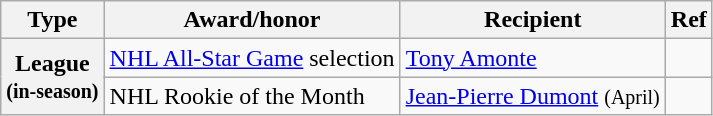<table class="wikitable">
<tr>
<th scope="col">Type</th>
<th scope="col">Award/honor</th>
<th scope="col">Recipient</th>
<th scope="col">Ref</th>
</tr>
<tr>
<th scope="row" rowspan=2>League<br><small>(in-season)</small></th>
<td><a href='#'>NHL All-Star Game</a> selection</td>
<td><a href='#'>Tony Amonte</a></td>
<td></td>
</tr>
<tr>
<td>NHL Rookie of the Month</td>
<td><a href='#'>Jean-Pierre Dumont</a> <small>(April)</small></td>
<td></td>
</tr>
</table>
